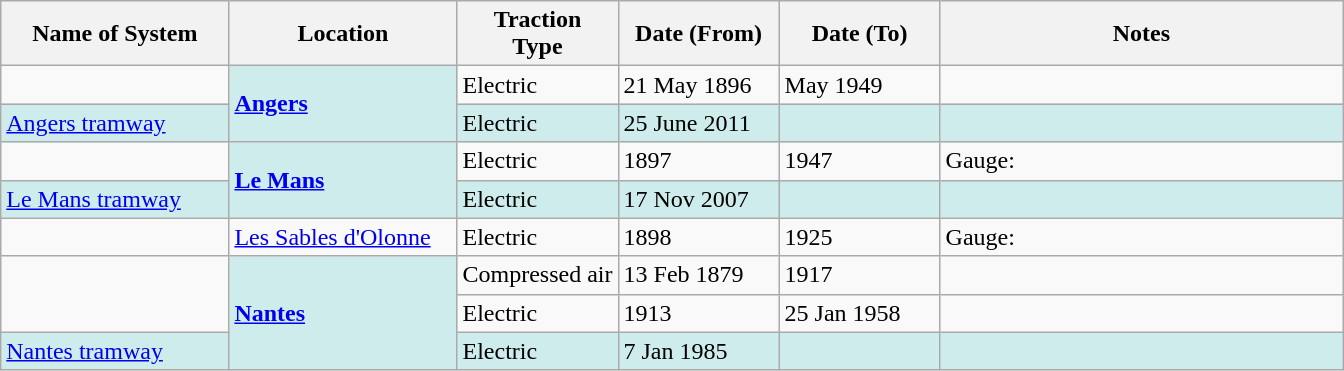<table class="wikitable">
<tr>
<th width=17%>Name of System</th>
<th width=17%>Location</th>
<th width=12%>Traction<br>Type</th>
<th width=12%>Date (From)</th>
<th width=12%>Date (To)</th>
<th width=30%>Notes</th>
</tr>
<tr>
<td> </td>
<td style="background:#CFECEC" rowspan="2"><strong><a href='#'>Angers</a></strong></td>
<td>Electric</td>
<td>21 May 1896</td>
<td>May 1949</td>
<td> </td>
</tr>
<tr style="background:#CFECEC">
<td><a href='#'>Angers tramway</a></td>
<td>Electric</td>
<td>25 June 2011</td>
<td> </td>
<td></td>
</tr>
<tr>
<td> </td>
<td style="background:#CFECEC" rowspan="2"><strong><a href='#'>Le Mans</a></strong></td>
<td>Electric</td>
<td>1897</td>
<td>1947</td>
<td>Gauge: </td>
</tr>
<tr style="background:#CFECEC">
<td><a href='#'>Le Mans tramway</a></td>
<td>Electric</td>
<td style="background:#CFECEC">17 Nov 2007</td>
<td> </td>
<td> </td>
</tr>
<tr>
<td> </td>
<td><a href='#'>Les Sables d'Olonne</a></td>
<td>Electric</td>
<td>1898</td>
<td>1925</td>
<td>Gauge: </td>
</tr>
<tr>
<td rowspan="2"> </td>
<td style="background:#CFECEC" rowspan="3"><strong><a href='#'>Nantes</a></strong></td>
<td>Compressed air</td>
<td>13 Feb 1879</td>
<td>1917</td>
<td> </td>
</tr>
<tr>
<td>Electric</td>
<td>1913</td>
<td>25 Jan 1958</td>
<td> </td>
</tr>
<tr style="background:#CFECEC">
<td><a href='#'>Nantes tramway</a></td>
<td>Electric</td>
<td>7 Jan 1985</td>
<td> </td>
<td></td>
</tr>
</table>
